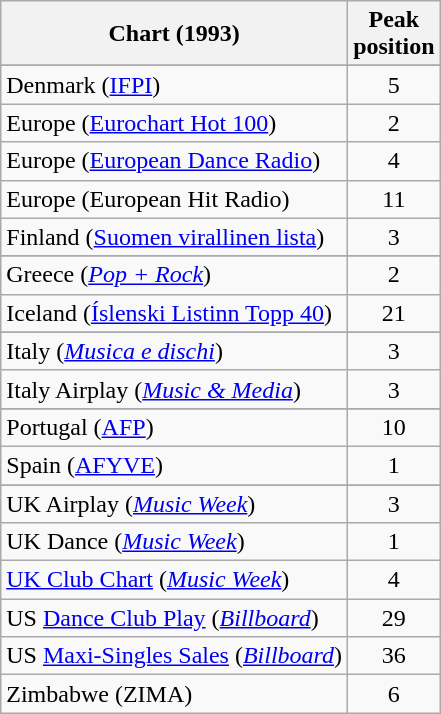<table class="wikitable sortable">
<tr>
<th>Chart (1993)</th>
<th>Peak<br>position</th>
</tr>
<tr>
</tr>
<tr>
</tr>
<tr>
</tr>
<tr>
</tr>
<tr>
<td>Denmark (<a href='#'>IFPI</a>)</td>
<td align="center">5</td>
</tr>
<tr>
<td>Europe (<a href='#'>Eurochart Hot 100</a>)</td>
<td align="center">2</td>
</tr>
<tr>
<td>Europe (<a href='#'>European Dance Radio</a>)</td>
<td align="center">4</td>
</tr>
<tr>
<td>Europe (European Hit Radio)</td>
<td align="center">11</td>
</tr>
<tr>
<td>Finland (<a href='#'>Suomen virallinen lista</a>)</td>
<td align="center">3</td>
</tr>
<tr>
</tr>
<tr>
</tr>
<tr>
<td>Greece (<em><a href='#'>Pop + Rock</a></em>)</td>
<td align="center">2</td>
</tr>
<tr>
<td>Iceland (<a href='#'>Íslenski Listinn Topp 40</a>)</td>
<td align="center">21</td>
</tr>
<tr>
</tr>
<tr>
<td>Italy (<em><a href='#'>Musica e dischi</a></em>)</td>
<td align="center">3</td>
</tr>
<tr>
<td>Italy Airplay (<em><a href='#'>Music & Media</a></em>)</td>
<td align="center">3</td>
</tr>
<tr>
</tr>
<tr>
</tr>
<tr>
</tr>
<tr>
</tr>
<tr>
<td>Portugal (<a href='#'>AFP</a>)</td>
<td align="center">10</td>
</tr>
<tr>
<td>Spain (<a href='#'>AFYVE</a>)</td>
<td align="center">1</td>
</tr>
<tr>
</tr>
<tr>
</tr>
<tr>
</tr>
<tr>
<td>UK Airplay (<em><a href='#'>Music Week</a></em>)</td>
<td align="center">3</td>
</tr>
<tr>
<td>UK Dance (<em><a href='#'>Music Week</a></em>)</td>
<td align="center">1</td>
</tr>
<tr>
<td><a href='#'>UK Club Chart</a> (<em><a href='#'>Music Week</a></em>)</td>
<td align="center">4</td>
</tr>
<tr>
<td>US <a href='#'>Dance Club Play</a> (<em><a href='#'>Billboard</a></em>)</td>
<td align="center">29</td>
</tr>
<tr>
<td>US <a href='#'>Maxi-Singles Sales</a> (<em><a href='#'>Billboard</a></em>)</td>
<td align="center">36</td>
</tr>
<tr>
<td>Zimbabwe (ZIMA)</td>
<td align="center">6</td>
</tr>
</table>
